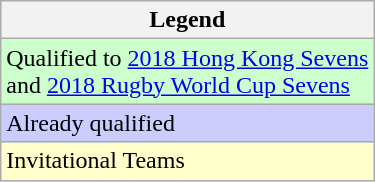<table class="wikitable">
<tr>
<th>Legend</th>
</tr>
<tr bgcolor=ccffcc>
<td>Qualified to <a href='#'>2018 Hong Kong Sevens</a><br>and <a href='#'>2018 Rugby World Cup Sevens</a></td>
</tr>
<tr bgcolor=ccccff>
<td>Already qualified</td>
</tr>
<tr bgcolor=ffffcc>
<td>Invitational Teams</td>
</tr>
</table>
